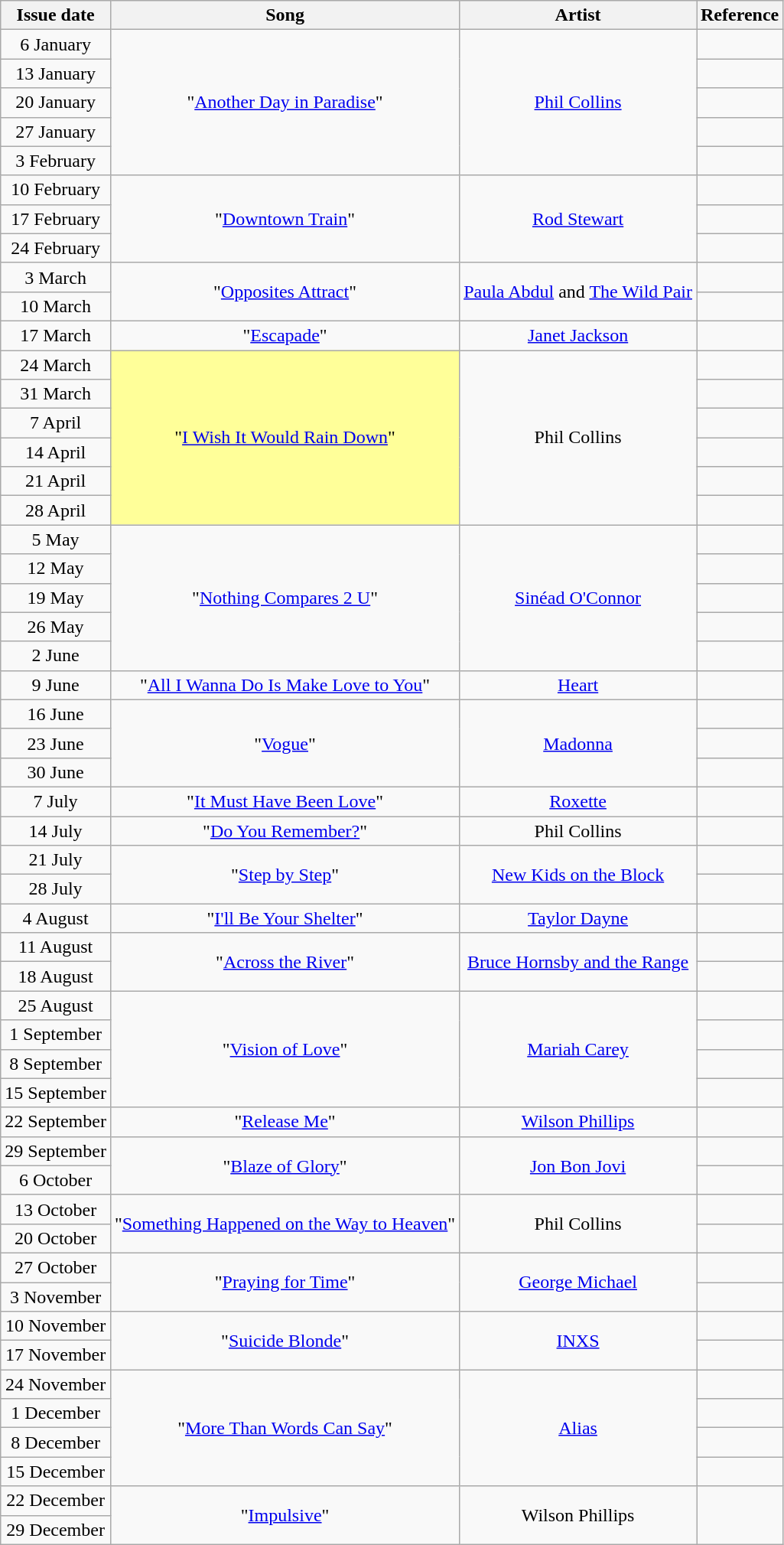<table class="wikitable">
<tr>
<th align="center">Issue date</th>
<th align="center">Song</th>
<th align="center">Artist</th>
<th align="center">Reference</th>
</tr>
<tr>
<td align="center">6 January</td>
<td align="center" rowspan="5">"<a href='#'>Another Day in Paradise</a>"</td>
<td align="center" rowspan="5"><a href='#'>Phil Collins</a></td>
<td align="center"></td>
</tr>
<tr>
<td align="center">13 January</td>
<td align="center"></td>
</tr>
<tr>
<td align="center">20 January</td>
<td align="center"></td>
</tr>
<tr>
<td align="center">27 January</td>
<td align="center"></td>
</tr>
<tr>
<td align="center">3 February</td>
<td align="center"></td>
</tr>
<tr>
<td align="center">10 February</td>
<td align="center" rowspan="3">"<a href='#'>Downtown Train</a>"</td>
<td align="center" rowspan="3"><a href='#'>Rod Stewart</a></td>
<td align="center"></td>
</tr>
<tr>
<td align="center">17 February</td>
<td align="center"></td>
</tr>
<tr>
<td align="center">24 February</td>
<td align="center"></td>
</tr>
<tr>
<td align="center">3 March</td>
<td align="center" rowspan="2">"<a href='#'>Opposites Attract</a>"</td>
<td align="center" rowspan="2"><a href='#'>Paula Abdul</a> and <a href='#'>The Wild Pair</a></td>
<td align="center"></td>
</tr>
<tr>
<td align="center">10 March</td>
<td align="center"></td>
</tr>
<tr>
<td align="center">17 March</td>
<td align="center">"<a href='#'>Escapade</a>"</td>
<td align="center"><a href='#'>Janet Jackson</a></td>
<td align="center"></td>
</tr>
<tr>
<td align="center">24 March</td>
<td bgcolor=#FFFF99 align="center" rowspan="6">"<a href='#'>I Wish It Would Rain Down</a>"</td>
<td align="center" rowspan="6">Phil Collins</td>
<td align="center"></td>
</tr>
<tr>
<td align="center">31 March</td>
<td align="center"></td>
</tr>
<tr>
<td align="center">7 April</td>
<td align="center"></td>
</tr>
<tr>
<td align="center">14 April</td>
<td align="center"></td>
</tr>
<tr>
<td align="center">21 April</td>
<td align="center"></td>
</tr>
<tr>
<td align="center">28 April</td>
<td align="center"></td>
</tr>
<tr>
<td align="center">5 May</td>
<td align="center" rowspan="5">"<a href='#'>Nothing Compares 2 U</a>"</td>
<td align="center" rowspan="5"><a href='#'>Sinéad O'Connor</a></td>
<td align="center"></td>
</tr>
<tr>
<td align="center">12 May</td>
<td align="center"></td>
</tr>
<tr>
<td align="center">19 May</td>
<td align="center"></td>
</tr>
<tr>
<td align="center">26 May</td>
<td align="center"></td>
</tr>
<tr>
<td align="center">2 June</td>
<td align="center"></td>
</tr>
<tr>
<td align="center">9 June</td>
<td align="center">"<a href='#'>All I Wanna Do Is Make Love to You</a>"</td>
<td align="center"><a href='#'>Heart</a></td>
<td align="center"></td>
</tr>
<tr>
<td align="center">16 June</td>
<td align="center" rowspan="3">"<a href='#'>Vogue</a>"</td>
<td align="center" rowspan="3"><a href='#'>Madonna</a></td>
<td align="center"></td>
</tr>
<tr>
<td align="center">23 June</td>
<td align="center"></td>
</tr>
<tr>
<td align="center">30 June</td>
<td align="center"></td>
</tr>
<tr>
<td align="center">7 July</td>
<td align="center">"<a href='#'>It Must Have Been Love</a>"</td>
<td align="center"><a href='#'>Roxette</a></td>
<td align="center"></td>
</tr>
<tr>
<td align="center">14 July</td>
<td align="center">"<a href='#'>Do You Remember?</a>"</td>
<td align="center">Phil Collins</td>
<td align="center"></td>
</tr>
<tr>
<td align="center">21 July</td>
<td align="center" rowspan="2">"<a href='#'>Step by Step</a>"</td>
<td align="center" rowspan="2"><a href='#'>New Kids on the Block</a></td>
<td align="center"></td>
</tr>
<tr>
<td align="center">28 July</td>
<td align="center"></td>
</tr>
<tr>
<td align="center">4 August</td>
<td align="center">"<a href='#'>I'll Be Your Shelter</a>"</td>
<td align="center"><a href='#'>Taylor Dayne</a></td>
<td align="center"></td>
</tr>
<tr>
<td align="center">11 August</td>
<td align="center" rowspan="2">"<a href='#'>Across the River</a>"</td>
<td align="center" rowspan="2"><a href='#'>Bruce Hornsby and the Range</a></td>
<td align="center"></td>
</tr>
<tr>
<td align="center">18 August</td>
<td align="center"></td>
</tr>
<tr>
<td align="center">25 August</td>
<td align="center" rowspan="4">"<a href='#'>Vision of Love</a>"</td>
<td align="center" rowspan="4"><a href='#'>Mariah Carey</a></td>
<td align="center"></td>
</tr>
<tr>
<td align="center">1 September</td>
<td align="center"></td>
</tr>
<tr>
<td align="center">8 September</td>
<td align="center"></td>
</tr>
<tr>
<td align="center">15 September</td>
<td align="center"></td>
</tr>
<tr>
<td align="center">22 September</td>
<td align="center">"<a href='#'>Release Me</a>"</td>
<td align="center"><a href='#'>Wilson Phillips</a></td>
<td align="center"></td>
</tr>
<tr>
<td align="center">29 September</td>
<td align="center" rowspan="2">"<a href='#'>Blaze of Glory</a>"</td>
<td align="center" rowspan="2"><a href='#'>Jon Bon Jovi</a></td>
<td align="center"></td>
</tr>
<tr>
<td align="center">6 October</td>
<td align="center"></td>
</tr>
<tr>
<td align="center">13 October</td>
<td align="center" rowspan="2">"<a href='#'>Something Happened on the Way to Heaven</a>"</td>
<td align="center" rowspan="2">Phil Collins</td>
<td align="center"></td>
</tr>
<tr>
<td align="center">20 October</td>
<td align="center"></td>
</tr>
<tr>
<td align="center">27 October</td>
<td align="center" rowspan="2">"<a href='#'>Praying for Time</a>"</td>
<td align="center" rowspan="2"><a href='#'>George Michael</a></td>
<td align="center"></td>
</tr>
<tr>
<td align="center">3 November</td>
<td align="center"></td>
</tr>
<tr>
<td align="center">10 November</td>
<td align="center" rowspan="2">"<a href='#'>Suicide Blonde</a>"</td>
<td align="center" rowspan="2"><a href='#'>INXS</a></td>
<td align="center"></td>
</tr>
<tr>
<td align="center">17 November</td>
<td align="center"></td>
</tr>
<tr>
<td align="center">24 November</td>
<td align="center" rowspan="4">"<a href='#'>More Than Words Can Say</a>"</td>
<td align="center" rowspan="4"><a href='#'>Alias</a></td>
<td align="center"></td>
</tr>
<tr>
<td align="center">1 December</td>
<td align="center"></td>
</tr>
<tr>
<td align="center">8 December</td>
<td align="center"></td>
</tr>
<tr>
<td align="center">15 December</td>
<td align="center"></td>
</tr>
<tr>
<td align="center">22 December</td>
<td align="center" rowspan="2">"<a href='#'>Impulsive</a>"</td>
<td align="center" rowspan="2">Wilson Phillips</td>
<td align="center" rowspan="2"></td>
</tr>
<tr>
<td align="center">29 December</td>
</tr>
</table>
